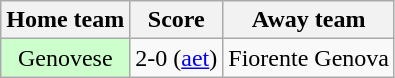<table class="wikitable" style="text-align: center">
<tr>
<th>Home team</th>
<th>Score</th>
<th>Away team</th>
</tr>
<tr>
<td bgcolor="ccffcc">Genovese</td>
<td>2-0 (<a href='#'>aet</a>)</td>
<td>Fiorente Genova</td>
</tr>
</table>
